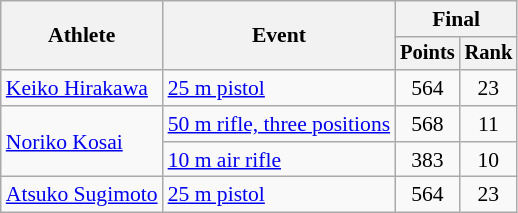<table class="wikitable" style="font-size:90%">
<tr>
<th rowspan="2">Athlete</th>
<th rowspan="2">Event</th>
<th colspan=2>Final</th>
</tr>
<tr style="font-size:95%">
<th>Points</th>
<th>Rank</th>
</tr>
<tr align=center>
<td align=left><a href='#'>Keiko Hirakawa</a></td>
<td align=left rowspan=1><a href='#'>25 m pistol</a></td>
<td>564</td>
<td>23</td>
</tr>
<tr align=center>
<td align=left rowspan=2><a href='#'>Noriko Kosai</a></td>
<td align=left><a href='#'>50 m rifle, three positions</a></td>
<td>568</td>
<td>11</td>
</tr>
<tr align=center>
<td align=left><a href='#'>10 m air rifle</a></td>
<td>383</td>
<td>10</td>
</tr>
<tr align=center>
<td align=left><a href='#'>Atsuko Sugimoto</a></td>
<td align=left rowspan=1><a href='#'>25 m pistol</a></td>
<td>564</td>
<td>23</td>
</tr>
</table>
